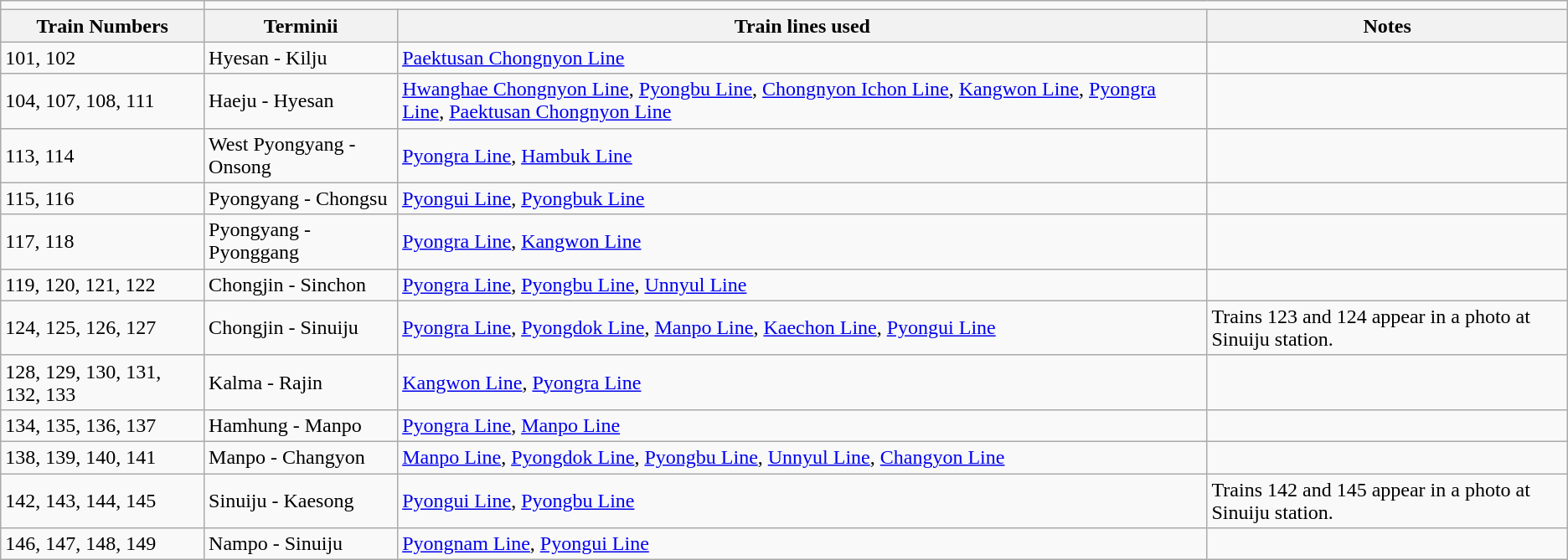<table class="wikitable">
<tr>
<td></td>
</tr>
<tr>
<th>Train Numbers</th>
<th>Terminii</th>
<th>Train lines used</th>
<th>Notes</th>
</tr>
<tr>
<td>101, 102</td>
<td>Hyesan - Kilju</td>
<td><a href='#'>Paektusan Chongnyon Line</a></td>
<td></td>
</tr>
<tr>
<td>104, 107, 108, 111</td>
<td>Haeju - Hyesan</td>
<td><a href='#'>Hwanghae Chongnyon Line</a>, <a href='#'>Pyongbu Line</a>, <a href='#'>Chongnyon Ichon Line</a>, <a href='#'>Kangwon Line</a>, <a href='#'>Pyongra Line</a>, <a href='#'>Paektusan Chongnyon Line</a></td>
<td></td>
</tr>
<tr>
<td>113, 114</td>
<td>West Pyongyang - Onsong</td>
<td><a href='#'>Pyongra Line</a>, <a href='#'>Hambuk Line</a></td>
<td></td>
</tr>
<tr>
<td>115, 116</td>
<td>Pyongyang - Chongsu</td>
<td><a href='#'>Pyongui Line</a>, <a href='#'>Pyongbuk Line</a></td>
<td></td>
</tr>
<tr>
<td>117, 118</td>
<td>Pyongyang - Pyonggang</td>
<td><a href='#'>Pyongra Line</a>, <a href='#'>Kangwon Line</a></td>
<td></td>
</tr>
<tr>
<td>119, 120, 121, 122</td>
<td>Chongjin - Sinchon</td>
<td><a href='#'>Pyongra Line</a>, <a href='#'>Pyongbu Line</a>, <a href='#'>Unnyul Line</a></td>
<td></td>
</tr>
<tr>
<td>124, 125, 126, 127</td>
<td>Chongjin - Sinuiju</td>
<td><a href='#'>Pyongra Line</a>, <a href='#'>Pyongdok Line</a>, <a href='#'>Manpo Line</a>, <a href='#'>Kaechon Line</a>, <a href='#'>Pyongui Line</a></td>
<td>Trains 123 and 124 appear in a photo at Sinuiju station.</td>
</tr>
<tr>
<td>128, 129, 130, 131, 132, 133</td>
<td>Kalma - Rajin</td>
<td><a href='#'>Kangwon Line</a>, <a href='#'>Pyongra Line</a></td>
<td></td>
</tr>
<tr>
<td>134, 135, 136, 137</td>
<td>Hamhung - Manpo</td>
<td><a href='#'>Pyongra Line</a>, <a href='#'>Manpo Line</a></td>
<td></td>
</tr>
<tr>
<td>138, 139, 140, 141</td>
<td>Manpo - Changyon</td>
<td><a href='#'>Manpo Line</a>, <a href='#'>Pyongdok Line</a>, <a href='#'>Pyongbu Line</a>, <a href='#'>Unnyul Line</a>, <a href='#'>Changyon Line</a></td>
<td></td>
</tr>
<tr>
<td>142, 143, 144, 145</td>
<td>Sinuiju - Kaesong</td>
<td><a href='#'>Pyongui Line</a>, <a href='#'>Pyongbu Line</a></td>
<td>Trains 142 and 145 appear in a photo at Sinuiju station.</td>
</tr>
<tr>
<td>146, 147, 148, 149</td>
<td>Nampo - Sinuiju</td>
<td><a href='#'>Pyongnam Line</a>, <a href='#'>Pyongui Line</a></td>
<td></td>
</tr>
</table>
